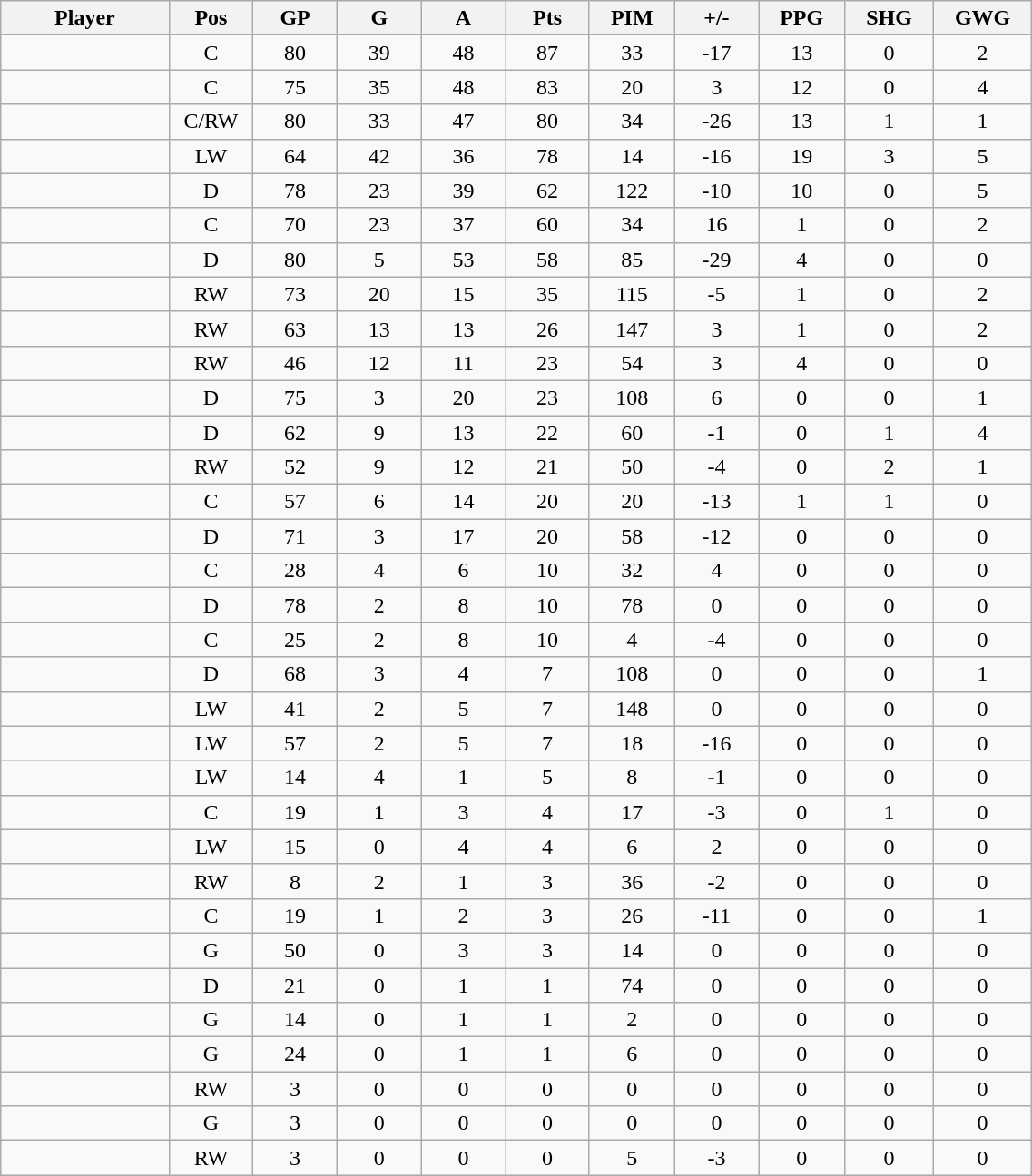<table class="wikitable sortable" width="60%">
<tr ALIGN="center">
<th bgcolor="#DDDDFF" width="10%">Player</th>
<th bgcolor="#DDDDFF" width="3%" title="Position">Pos</th>
<th bgcolor="#DDDDFF" width="5%" title="Games played">GP</th>
<th bgcolor="#DDDDFF" width="5%" title="Goals">G</th>
<th bgcolor="#DDDDFF" width="5%" title="Assists">A</th>
<th bgcolor="#DDDDFF" width="5%" title="Points">Pts</th>
<th bgcolor="#DDDDFF" width="5%" title="Penalties in Minutes">PIM</th>
<th bgcolor="#DDDDFF" width="5%" title="Plus/Minus">+/-</th>
<th bgcolor="#DDDDFF" width="5%" title="Power Play Goals">PPG</th>
<th bgcolor="#DDDDFF" width="5%" title="Short-handed Goals">SHG</th>
<th bgcolor="#DDDDFF" width="5%" title="Game-winning Goals">GWG</th>
</tr>
<tr align="center">
<td align="right"></td>
<td>C</td>
<td>80</td>
<td>39</td>
<td>48</td>
<td>87</td>
<td>33</td>
<td>-17</td>
<td>13</td>
<td>0</td>
<td>2</td>
</tr>
<tr align="center">
<td align="right"></td>
<td>C</td>
<td>75</td>
<td>35</td>
<td>48</td>
<td>83</td>
<td>20</td>
<td>3</td>
<td>12</td>
<td>0</td>
<td>4</td>
</tr>
<tr align="center">
<td align="right"></td>
<td>C/RW</td>
<td>80</td>
<td>33</td>
<td>47</td>
<td>80</td>
<td>34</td>
<td>-26</td>
<td>13</td>
<td>1</td>
<td>1</td>
</tr>
<tr align="center">
<td align="right"></td>
<td>LW</td>
<td>64</td>
<td>42</td>
<td>36</td>
<td>78</td>
<td>14</td>
<td>-16</td>
<td>19</td>
<td>3</td>
<td>5</td>
</tr>
<tr align="center">
<td align="right"></td>
<td>D</td>
<td>78</td>
<td>23</td>
<td>39</td>
<td>62</td>
<td>122</td>
<td>-10</td>
<td>10</td>
<td>0</td>
<td>5</td>
</tr>
<tr align="center">
<td align="right"></td>
<td>C</td>
<td>70</td>
<td>23</td>
<td>37</td>
<td>60</td>
<td>34</td>
<td>16</td>
<td>1</td>
<td>0</td>
<td>2</td>
</tr>
<tr align="center">
<td align="right"></td>
<td>D</td>
<td>80</td>
<td>5</td>
<td>53</td>
<td>58</td>
<td>85</td>
<td>-29</td>
<td>4</td>
<td>0</td>
<td>0</td>
</tr>
<tr align="center">
<td align="right"></td>
<td>RW</td>
<td>73</td>
<td>20</td>
<td>15</td>
<td>35</td>
<td>115</td>
<td>-5</td>
<td>1</td>
<td>0</td>
<td>2</td>
</tr>
<tr align="center">
<td align="right"></td>
<td>RW</td>
<td>63</td>
<td>13</td>
<td>13</td>
<td>26</td>
<td>147</td>
<td>3</td>
<td>1</td>
<td>0</td>
<td>2</td>
</tr>
<tr align="center">
<td align="right"></td>
<td>RW</td>
<td>46</td>
<td>12</td>
<td>11</td>
<td>23</td>
<td>54</td>
<td>3</td>
<td>4</td>
<td>0</td>
<td>0</td>
</tr>
<tr align="center">
<td align="right"></td>
<td>D</td>
<td>75</td>
<td>3</td>
<td>20</td>
<td>23</td>
<td>108</td>
<td>6</td>
<td>0</td>
<td>0</td>
<td>1</td>
</tr>
<tr align="center">
<td align="right"></td>
<td>D</td>
<td>62</td>
<td>9</td>
<td>13</td>
<td>22</td>
<td>60</td>
<td>-1</td>
<td>0</td>
<td>1</td>
<td>4</td>
</tr>
<tr align="center">
<td align="right"></td>
<td>RW</td>
<td>52</td>
<td>9</td>
<td>12</td>
<td>21</td>
<td>50</td>
<td>-4</td>
<td>0</td>
<td>2</td>
<td>1</td>
</tr>
<tr align="center">
<td align="right"></td>
<td>C</td>
<td>57</td>
<td>6</td>
<td>14</td>
<td>20</td>
<td>20</td>
<td>-13</td>
<td>1</td>
<td>1</td>
<td>0</td>
</tr>
<tr align="center">
<td align="right"></td>
<td>D</td>
<td>71</td>
<td>3</td>
<td>17</td>
<td>20</td>
<td>58</td>
<td>-12</td>
<td>0</td>
<td>0</td>
<td>0</td>
</tr>
<tr align="center">
<td align="right"></td>
<td>C</td>
<td>28</td>
<td>4</td>
<td>6</td>
<td>10</td>
<td>32</td>
<td>4</td>
<td>0</td>
<td>0</td>
<td>0</td>
</tr>
<tr align="center">
<td align="right"></td>
<td>D</td>
<td>78</td>
<td>2</td>
<td>8</td>
<td>10</td>
<td>78</td>
<td>0</td>
<td>0</td>
<td>0</td>
<td>0</td>
</tr>
<tr align="center">
<td align="right"></td>
<td>C</td>
<td>25</td>
<td>2</td>
<td>8</td>
<td>10</td>
<td>4</td>
<td>-4</td>
<td>0</td>
<td>0</td>
<td>0</td>
</tr>
<tr align="center">
<td align="right"></td>
<td>D</td>
<td>68</td>
<td>3</td>
<td>4</td>
<td>7</td>
<td>108</td>
<td>0</td>
<td>0</td>
<td>0</td>
<td>1</td>
</tr>
<tr align="center">
<td align="right"></td>
<td>LW</td>
<td>41</td>
<td>2</td>
<td>5</td>
<td>7</td>
<td>148</td>
<td>0</td>
<td>0</td>
<td>0</td>
<td>0</td>
</tr>
<tr align="center">
<td align="right"></td>
<td>LW</td>
<td>57</td>
<td>2</td>
<td>5</td>
<td>7</td>
<td>18</td>
<td>-16</td>
<td>0</td>
<td>0</td>
<td>0</td>
</tr>
<tr align="center">
<td align="right"></td>
<td>LW</td>
<td>14</td>
<td>4</td>
<td>1</td>
<td>5</td>
<td>8</td>
<td>-1</td>
<td>0</td>
<td>0</td>
<td>0</td>
</tr>
<tr align="center">
<td align="right"></td>
<td>C</td>
<td>19</td>
<td>1</td>
<td>3</td>
<td>4</td>
<td>17</td>
<td>-3</td>
<td>0</td>
<td>1</td>
<td>0</td>
</tr>
<tr align="center">
<td align="right"></td>
<td>LW</td>
<td>15</td>
<td>0</td>
<td>4</td>
<td>4</td>
<td>6</td>
<td>2</td>
<td>0</td>
<td>0</td>
<td>0</td>
</tr>
<tr align="center">
<td align="right"></td>
<td>RW</td>
<td>8</td>
<td>2</td>
<td>1</td>
<td>3</td>
<td>36</td>
<td>-2</td>
<td>0</td>
<td>0</td>
<td>0</td>
</tr>
<tr align="center">
<td align="right"></td>
<td>C</td>
<td>19</td>
<td>1</td>
<td>2</td>
<td>3</td>
<td>26</td>
<td>-11</td>
<td>0</td>
<td>0</td>
<td>1</td>
</tr>
<tr align="center">
<td align="right"></td>
<td>G</td>
<td>50</td>
<td>0</td>
<td>3</td>
<td>3</td>
<td>14</td>
<td>0</td>
<td>0</td>
<td>0</td>
<td>0</td>
</tr>
<tr align="center">
<td align="right"></td>
<td>D</td>
<td>21</td>
<td>0</td>
<td>1</td>
<td>1</td>
<td>74</td>
<td>0</td>
<td>0</td>
<td>0</td>
<td>0</td>
</tr>
<tr align="center">
<td align="right"></td>
<td>G</td>
<td>14</td>
<td>0</td>
<td>1</td>
<td>1</td>
<td>2</td>
<td>0</td>
<td>0</td>
<td>0</td>
<td>0</td>
</tr>
<tr align="center">
<td align="right"></td>
<td>G</td>
<td>24</td>
<td>0</td>
<td>1</td>
<td>1</td>
<td>6</td>
<td>0</td>
<td>0</td>
<td>0</td>
<td>0</td>
</tr>
<tr align="center">
<td align="right"></td>
<td>RW</td>
<td>3</td>
<td>0</td>
<td>0</td>
<td>0</td>
<td>0</td>
<td>0</td>
<td>0</td>
<td>0</td>
<td>0</td>
</tr>
<tr align="center">
<td align="right"></td>
<td>G</td>
<td>3</td>
<td>0</td>
<td>0</td>
<td>0</td>
<td>0</td>
<td>0</td>
<td>0</td>
<td>0</td>
<td>0</td>
</tr>
<tr align="center">
<td align="right"></td>
<td>RW</td>
<td>3</td>
<td>0</td>
<td>0</td>
<td>0</td>
<td>5</td>
<td>-3</td>
<td>0</td>
<td>0</td>
<td>0</td>
</tr>
</table>
